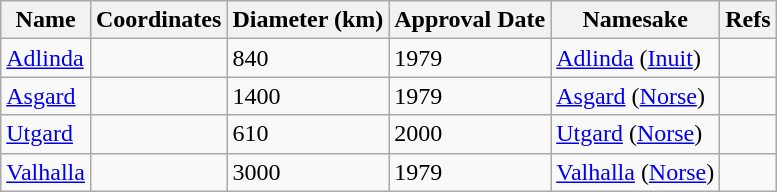<table class="wikitable">
<tr>
<th>Name</th>
<th>Coordinates</th>
<th>Diameter (km)</th>
<th>Approval Date</th>
<th>Namesake</th>
<th>Refs</th>
</tr>
<tr>
<td><a href='#'>Adlinda</a></td>
<td></td>
<td>840</td>
<td>1979</td>
<td><a href='#'>Adlinda</a> (<a href='#'>Inuit</a>)</td>
<td></td>
</tr>
<tr>
<td><a href='#'>Asgard</a></td>
<td></td>
<td>1400</td>
<td>1979</td>
<td><a href='#'>Asgard</a> (<a href='#'>Norse</a>)</td>
<td></td>
</tr>
<tr>
<td><a href='#'>Utgard</a></td>
<td></td>
<td>610</td>
<td>2000</td>
<td><a href='#'>Utgard</a> (<a href='#'>Norse</a>)</td>
<td></td>
</tr>
<tr>
<td><a href='#'>Valhalla</a></td>
<td></td>
<td>3000</td>
<td>1979</td>
<td><a href='#'>Valhalla</a> (<a href='#'>Norse</a>)</td>
<td></td>
</tr>
</table>
